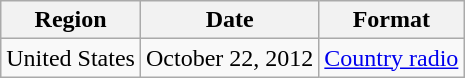<table class="wikitable">
<tr>
<th>Region</th>
<th>Date</th>
<th>Format</th>
</tr>
<tr>
<td>United States</td>
<td>October 22, 2012</td>
<td><a href='#'>Country radio</a></td>
</tr>
</table>
